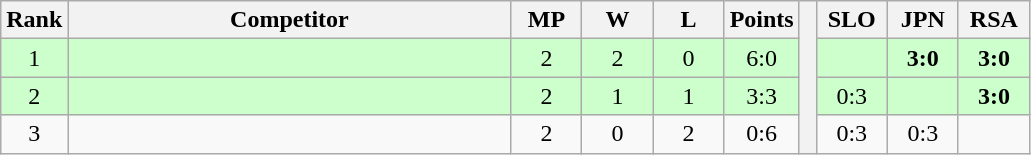<table class="wikitable" style="text-align:center">
<tr>
<th>Rank</th>
<th style="width:18em">Competitor</th>
<th style="width:2.5em">MP</th>
<th style="width:2.5em">W</th>
<th style="width:2.5em">L</th>
<th>Points</th>
<th rowspan="4"> </th>
<th style="width:2.5em">SLO</th>
<th style="width:2.5em">JPN</th>
<th style="width:2.5em">RSA</th>
</tr>
<tr style="background:#cfc;">
<td>1</td>
<td style="text-align:left"></td>
<td>2</td>
<td>2</td>
<td>0</td>
<td>6:0</td>
<td></td>
<td><strong>3:0</strong></td>
<td><strong>3:0</strong></td>
</tr>
<tr style="background:#cfc;">
<td>2</td>
<td style="text-align:left"></td>
<td>2</td>
<td>1</td>
<td>1</td>
<td>3:3</td>
<td>0:3</td>
<td></td>
<td><strong>3:0</strong></td>
</tr>
<tr>
<td>3</td>
<td style="text-align:left"></td>
<td>2</td>
<td>0</td>
<td>2</td>
<td>0:6</td>
<td>0:3</td>
<td>0:3</td>
<td></td>
</tr>
</table>
